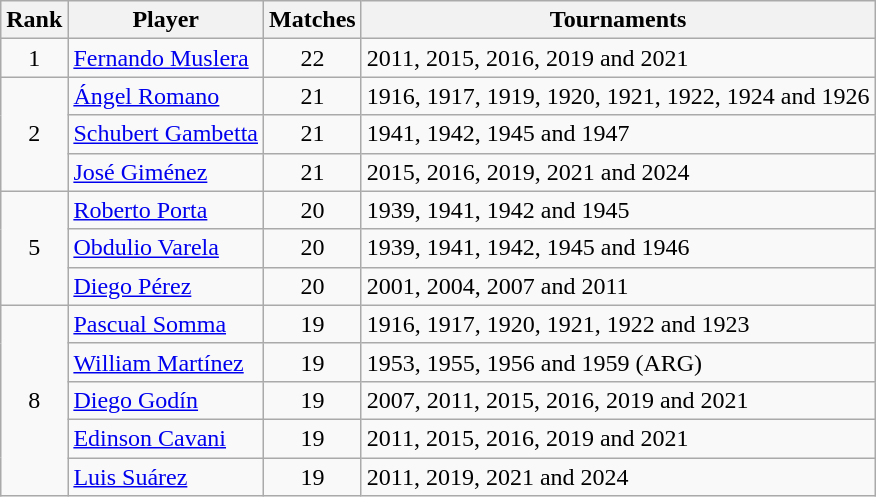<table class="wikitable" style="text-align: left;">
<tr>
<th>Rank</th>
<th>Player</th>
<th>Matches</th>
<th>Tournaments</th>
</tr>
<tr>
<td align=center>1</td>
<td><a href='#'>Fernando Muslera</a></td>
<td align=center>22</td>
<td>2011, 2015, 2016, 2019 and 2021</td>
</tr>
<tr>
<td rowspan=3 align=center>2</td>
<td><a href='#'>Ángel Romano</a></td>
<td align=center>21</td>
<td>1916, 1917, 1919, 1920, 1921, 1922, 1924 and 1926</td>
</tr>
<tr>
<td><a href='#'>Schubert Gambetta</a></td>
<td align=center>21</td>
<td>1941, 1942, 1945 and 1947</td>
</tr>
<tr>
<td><a href='#'>José Giménez</a></td>
<td align=center>21</td>
<td>2015, 2016, 2019, 2021 and 2024</td>
</tr>
<tr>
<td rowspan=3 align=center>5</td>
<td><a href='#'>Roberto Porta</a></td>
<td align=center>20</td>
<td>1939, 1941, 1942 and 1945</td>
</tr>
<tr>
<td><a href='#'>Obdulio Varela</a></td>
<td align=center>20</td>
<td>1939, 1941, 1942, 1945 and 1946</td>
</tr>
<tr>
<td><a href='#'>Diego Pérez</a></td>
<td align=center>20</td>
<td>2001, 2004, 2007 and 2011</td>
</tr>
<tr>
<td rowspan=5 align=center>8</td>
<td><a href='#'>Pascual Somma</a></td>
<td align=center>19</td>
<td>1916, 1917, 1920, 1921, 1922 and 1923</td>
</tr>
<tr>
<td><a href='#'>William Martínez</a></td>
<td align=center>19</td>
<td>1953, 1955, 1956 and 1959 (ARG)</td>
</tr>
<tr>
<td><a href='#'>Diego Godín</a></td>
<td align=center>19</td>
<td>2007, 2011, 2015, 2016, 2019 and 2021</td>
</tr>
<tr>
<td><a href='#'>Edinson Cavani</a></td>
<td align=center>19</td>
<td>2011, 2015, 2016, 2019 and 2021</td>
</tr>
<tr>
<td><a href='#'>Luis Suárez</a></td>
<td align=center>19</td>
<td>2011, 2019, 2021 and 2024</td>
</tr>
</table>
